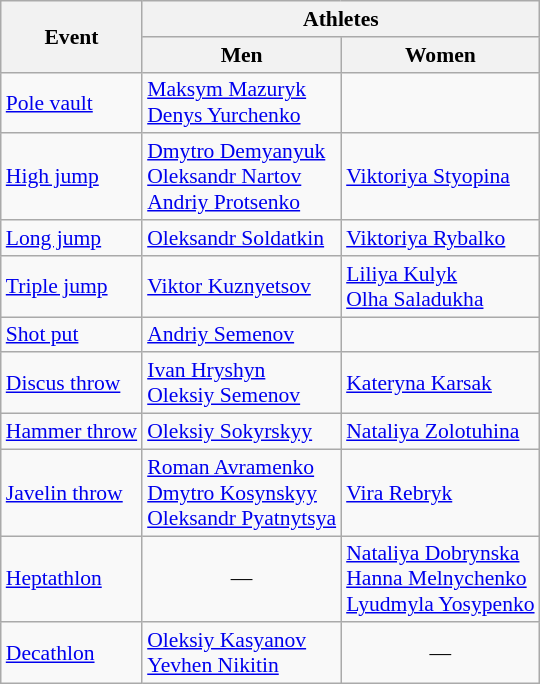<table class=wikitable style="font-size:90%">
<tr>
<th rowspan=2>Event</th>
<th colspan=2>Athletes</th>
</tr>
<tr>
<th>Men</th>
<th>Women</th>
</tr>
<tr>
<td><a href='#'>Pole vault</a></td>
<td><a href='#'>Maksym Mazuryk</a><br><a href='#'>Denys Yurchenko</a></td>
<td></td>
</tr>
<tr>
<td><a href='#'>High jump</a></td>
<td><a href='#'>Dmytro Demyanyuk</a><br><a href='#'>Oleksandr Nartov</a><br><a href='#'>Andriy Protsenko</a></td>
<td><a href='#'>Viktoriya Styopina</a></td>
</tr>
<tr>
<td><a href='#'>Long jump</a></td>
<td><a href='#'>Oleksandr Soldatkin</a></td>
<td><a href='#'>Viktoriya Rybalko</a></td>
</tr>
<tr>
<td><a href='#'>Triple jump</a></td>
<td><a href='#'>Viktor Kuznyetsov</a></td>
<td><a href='#'>Liliya Kulyk</a><br><a href='#'>Olha Saladukha</a></td>
</tr>
<tr>
<td><a href='#'>Shot put</a></td>
<td><a href='#'>Andriy Semenov</a></td>
<td></td>
</tr>
<tr>
<td><a href='#'>Discus throw</a></td>
<td><a href='#'>Ivan Hryshyn</a><br><a href='#'>Oleksiy Semenov</a></td>
<td><a href='#'>Kateryna Karsak</a></td>
</tr>
<tr>
<td><a href='#'>Hammer throw</a></td>
<td><a href='#'>Oleksiy Sokyrskyy</a></td>
<td><a href='#'>Nataliya Zolotuhina</a></td>
</tr>
<tr>
<td><a href='#'>Javelin throw</a></td>
<td><a href='#'>Roman Avramenko</a><br><a href='#'>Dmytro Kosynskyy</a><br><a href='#'>Oleksandr Pyatnytsya</a></td>
<td><a href='#'>Vira Rebryk</a></td>
</tr>
<tr>
<td><a href='#'>Heptathlon</a></td>
<td align=center>—</td>
<td><a href='#'>Nataliya Dobrynska</a><br><a href='#'>Hanna Melnychenko</a><br><a href='#'>Lyudmyla Yosypenko</a></td>
</tr>
<tr>
<td><a href='#'>Decathlon</a></td>
<td><a href='#'>Oleksiy Kasyanov</a><br><a href='#'>Yevhen Nikitin</a></td>
<td align=center>—</td>
</tr>
</table>
